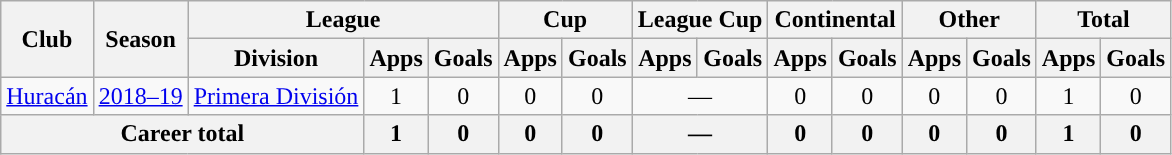<table class="wikitable" style="text-align:center">
<tr>
<th rowspan="2">Club</th>
<th rowspan="2">Season</th>
<th colspan="3">League</th>
<th colspan="2">Cup</th>
<th colspan="2">League Cup</th>
<th colspan="2">Continental</th>
<th colspan="2">Other</th>
<th colspan="2">Total</th>
</tr>
<tr>
<th>Division</th>
<th>Apps</th>
<th>Goals</th>
<th>Apps</th>
<th>Goals</th>
<th>Apps</th>
<th>Goals</th>
<th>Apps</th>
<th>Goals</th>
<th>Apps</th>
<th>Goals</th>
<th>Apps</th>
<th>Goals</th>
</tr>
<tr>
<td rowspan="1"><a href='#'>Huracán</a></td>
<td><a href='#'>2018–19</a></td>
<td rowspan="1"><a href='#'>Primera División</a></td>
<td>1</td>
<td>0</td>
<td>0</td>
<td>0</td>
<td colspan="2">—</td>
<td>0</td>
<td>0</td>
<td>0</td>
<td>0</td>
<td>1</td>
<td>0</td>
</tr>
<tr>
<th colspan="3">Career total</th>
<th>1</th>
<th>0</th>
<th>0</th>
<th>0</th>
<th colspan="2">—</th>
<th>0</th>
<th>0</th>
<th>0</th>
<th>0</th>
<th>1</th>
<th>0</th>
</tr>
</table>
